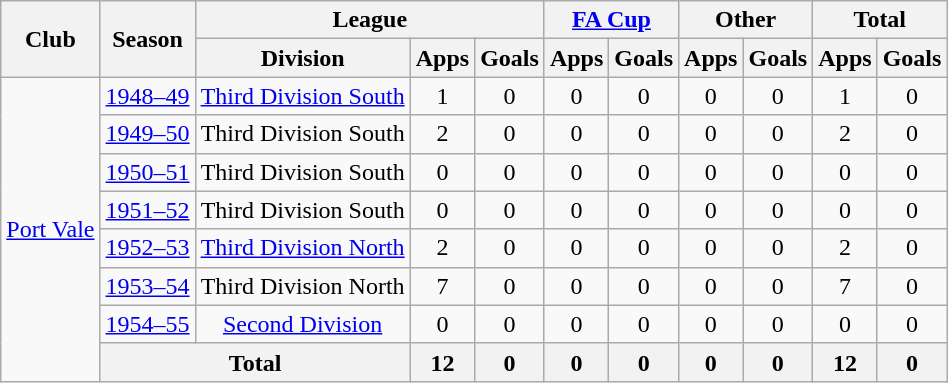<table class="wikitable" style="text-align:center">
<tr>
<th rowspan="2">Club</th>
<th rowspan="2">Season</th>
<th colspan="3">League</th>
<th colspan="2"><a href='#'>FA Cup</a></th>
<th colspan="2">Other</th>
<th colspan="2">Total</th>
</tr>
<tr>
<th>Division</th>
<th>Apps</th>
<th>Goals</th>
<th>Apps</th>
<th>Goals</th>
<th>Apps</th>
<th>Goals</th>
<th>Apps</th>
<th>Goals</th>
</tr>
<tr>
<td rowspan="8"><a href='#'>Port Vale</a></td>
<td><a href='#'>1948–49</a></td>
<td><a href='#'>Third Division South</a></td>
<td>1</td>
<td>0</td>
<td>0</td>
<td>0</td>
<td>0</td>
<td>0</td>
<td>1</td>
<td>0</td>
</tr>
<tr>
<td><a href='#'>1949–50</a></td>
<td>Third Division South</td>
<td>2</td>
<td>0</td>
<td>0</td>
<td>0</td>
<td>0</td>
<td>0</td>
<td>2</td>
<td>0</td>
</tr>
<tr>
<td><a href='#'>1950–51</a></td>
<td>Third Division South</td>
<td>0</td>
<td>0</td>
<td>0</td>
<td>0</td>
<td>0</td>
<td>0</td>
<td>0</td>
<td>0</td>
</tr>
<tr>
<td><a href='#'>1951–52</a></td>
<td>Third Division South</td>
<td>0</td>
<td>0</td>
<td>0</td>
<td>0</td>
<td>0</td>
<td>0</td>
<td>0</td>
<td>0</td>
</tr>
<tr>
<td><a href='#'>1952–53</a></td>
<td><a href='#'>Third Division North</a></td>
<td>2</td>
<td>0</td>
<td>0</td>
<td>0</td>
<td>0</td>
<td>0</td>
<td>2</td>
<td>0</td>
</tr>
<tr>
<td><a href='#'>1953–54</a></td>
<td>Third Division North</td>
<td>7</td>
<td>0</td>
<td>0</td>
<td>0</td>
<td>0</td>
<td>0</td>
<td>7</td>
<td>0</td>
</tr>
<tr>
<td><a href='#'>1954–55</a></td>
<td><a href='#'>Second Division</a></td>
<td>0</td>
<td>0</td>
<td>0</td>
<td>0</td>
<td>0</td>
<td>0</td>
<td>0</td>
<td>0</td>
</tr>
<tr>
<th colspan="2">Total</th>
<th>12</th>
<th>0</th>
<th>0</th>
<th>0</th>
<th>0</th>
<th>0</th>
<th>12</th>
<th>0</th>
</tr>
</table>
